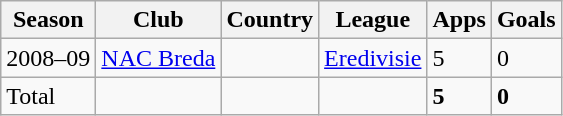<table class="wikitable" border="1">
<tr ---->
<th>Season</th>
<th>Club</th>
<th>Country</th>
<th>League</th>
<th>Apps</th>
<th>Goals</th>
</tr>
<tr>
<td>2008–09</td>
<td><a href='#'>NAC Breda</a></td>
<td></td>
<td><a href='#'>Eredivisie</a></td>
<td>5</td>
<td>0</td>
</tr>
<tr>
<td>Total</td>
<td></td>
<td></td>
<td></td>
<td><strong>5</strong></td>
<td><strong>0</strong></td>
</tr>
</table>
